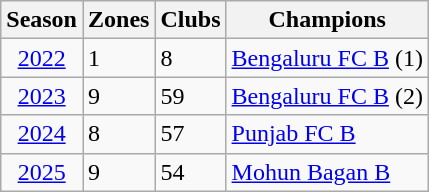<table class="wikitable sortable">
<tr>
<th>Season</th>
<th>Zones</th>
<th>Clubs</th>
<th>Champions</th>
</tr>
<tr>
<td style="text-align:center"><a href='#'>2022</a></td>
<td>1</td>
<td>8</td>
<td><a href='#'>Bengaluru FC B</a> (1)</td>
</tr>
<tr>
<td style="text-align:center"><a href='#'>2023</a></td>
<td>9</td>
<td>59</td>
<td><a href='#'>Bengaluru FC B</a> (2)</td>
</tr>
<tr>
<td style="text-align:center"><a href='#'>2024</a></td>
<td>8</td>
<td>57</td>
<td><a href='#'>Punjab FC B</a></td>
</tr>
<tr>
<td style="text-align:center"><a href='#'>2025</a></td>
<td>9</td>
<td>54</td>
<td><a href='#'>Mohun Bagan B</a></td>
</tr>
</table>
